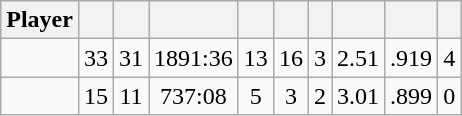<table class="wikitable sortable" style="text-align:center;">
<tr>
<th>Player</th>
<th></th>
<th></th>
<th></th>
<th></th>
<th></th>
<th></th>
<th></th>
<th></th>
<th></th>
</tr>
<tr>
<td style=white-space:nowrap></td>
<td>33</td>
<td>31</td>
<td>1891:36</td>
<td>13</td>
<td>16</td>
<td>3</td>
<td>2.51</td>
<td>.919</td>
<td>4</td>
</tr>
<tr>
<td style=white-space:nowrap></td>
<td>15</td>
<td>11</td>
<td>737:08</td>
<td>5</td>
<td>3</td>
<td>2</td>
<td>3.01</td>
<td>.899</td>
<td>0</td>
</tr>
</table>
